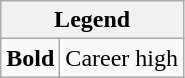<table class="wikitable mw-collapsible mw-collapsed">
<tr>
<th colspan="2">Legend</th>
</tr>
<tr>
<td><strong>Bold</strong></td>
<td>Career high</td>
</tr>
</table>
